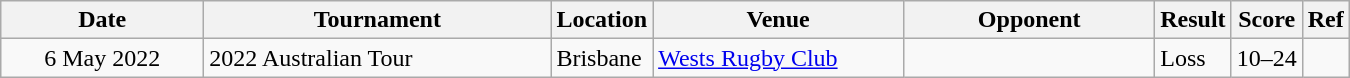<table class="wikitable sortable">
<tr>
<th style="width:8em;">Date</th>
<th style="width:14em;">Tournament</th>
<th>Location</th>
<th style="width:10em;">Venue</th>
<th style="width:10em;">Opponent</th>
<th>Result</th>
<th>Score</th>
<th>Ref</th>
</tr>
<tr>
<td align=center>6 May 2022</td>
<td>2022 Australian Tour</td>
<td>Brisbane</td>
<td><a href='#'>Wests Rugby Club</a></td>
<td></td>
<td>Loss</td>
<td align=center>10–24</td>
<td align=center></td>
</tr>
</table>
